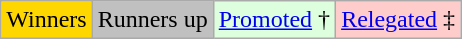<table class="wikitable" align="center">
<tr>
<td bgcolor=gold>Winners</td>
<td bgcolor=silver>Runners up</td>
<td bgcolor="#ddffdd"><a href='#'>Promoted</a> †</td>
<td bgcolor="#ffcccc"><a href='#'>Relegated</a> ‡</td>
</tr>
</table>
